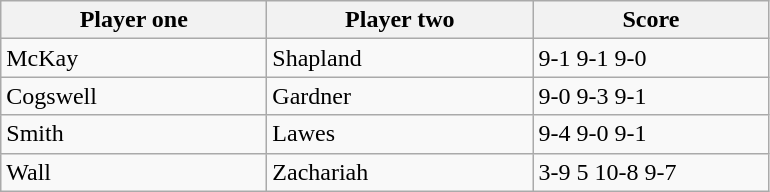<table class="wikitable">
<tr>
<th width=170>Player one</th>
<th width=170>Player two</th>
<th width=150>Score</th>
</tr>
<tr>
<td> McKay</td>
<td> Shapland</td>
<td>9-1 9-1 9-0</td>
</tr>
<tr>
<td> Cogswell</td>
<td> Gardner</td>
<td>9-0 9-3 9-1</td>
</tr>
<tr>
<td> Smith</td>
<td> Lawes</td>
<td>9-4 9-0 9-1</td>
</tr>
<tr>
<td> Wall</td>
<td> Zachariah</td>
<td>3-9 5 10-8 9-7</td>
</tr>
</table>
